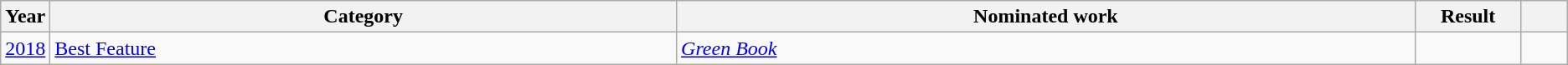<table class="wikitable sortable">
<tr>
<th scope="col" style="width:1em;">Year</th>
<th scope="col" style="width:33em;">Category</th>
<th scope="col" style="width:39em;">Nominated work</th>
<th scope="col" style="width:5em;">Result</th>
<th scope="col" style="width:2em;" class="unsortable"></th>
</tr>
<tr>
<td><a href='#'>2018</a></td>
<td><a href='#'>Best Feature</a></td>
<td><em><a href='#'>Green Book</a></em></td>
<td></td>
<td style="text-align:center;"></td>
</tr>
</table>
